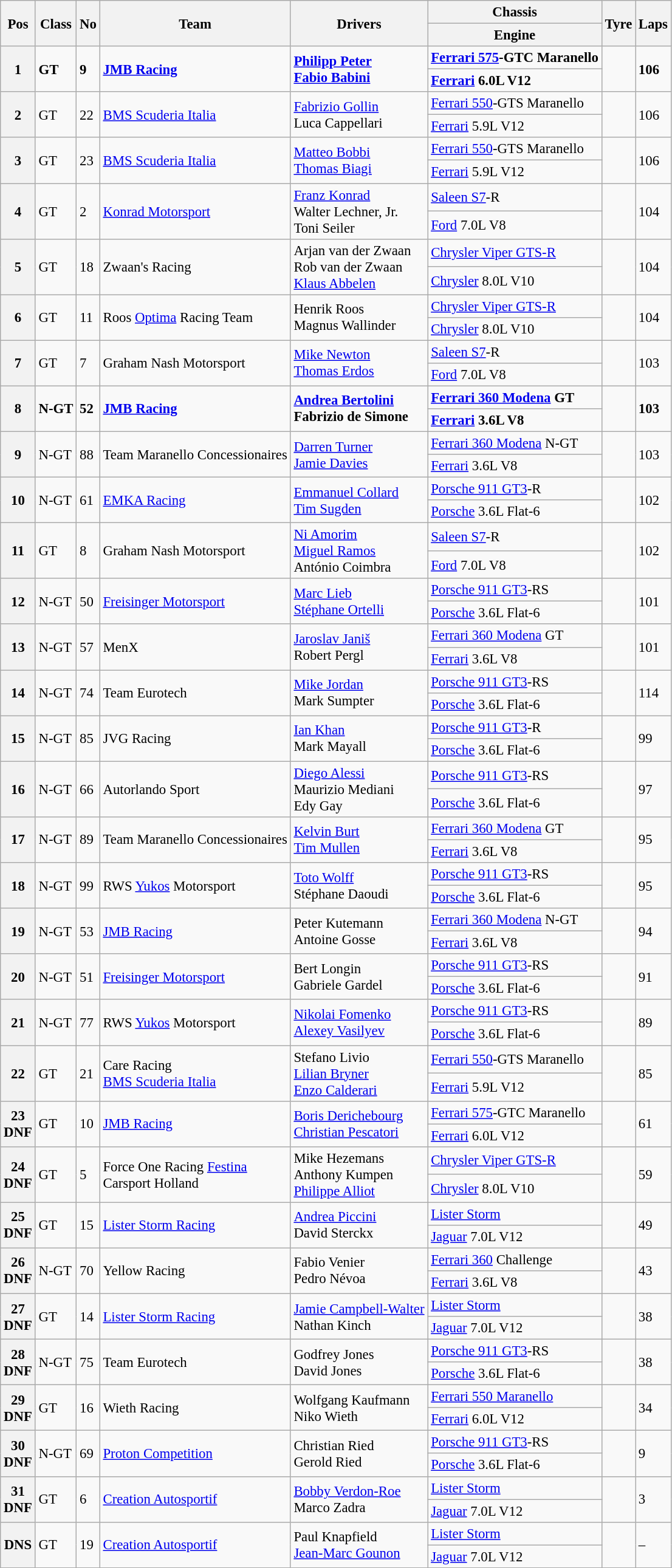<table class="wikitable" style="font-size: 95%;">
<tr>
<th rowspan=2>Pos</th>
<th rowspan=2>Class</th>
<th rowspan=2>No</th>
<th rowspan=2>Team</th>
<th rowspan=2>Drivers</th>
<th>Chassis</th>
<th rowspan=2>Tyre</th>
<th rowspan=2>Laps</th>
</tr>
<tr>
<th>Engine</th>
</tr>
<tr style="font-weight:bold">
<th rowspan=2>1</th>
<td rowspan=2>GT</td>
<td rowspan=2>9</td>
<td rowspan=2> <a href='#'>JMB Racing</a></td>
<td rowspan=2> <a href='#'>Philipp Peter</a><br> <a href='#'>Fabio Babini</a></td>
<td><a href='#'>Ferrari 575</a>-GTC Maranello</td>
<td rowspan=2></td>
<td rowspan=2>106</td>
</tr>
<tr style="font-weight:bold">
<td><a href='#'>Ferrari</a> 6.0L V12</td>
</tr>
<tr>
<th rowspan=2>2</th>
<td rowspan=2>GT</td>
<td rowspan=2>22</td>
<td rowspan=2> <a href='#'>BMS Scuderia Italia</a></td>
<td rowspan=2> <a href='#'>Fabrizio Gollin</a><br> Luca Cappellari</td>
<td><a href='#'>Ferrari 550</a>-GTS Maranello</td>
<td rowspan=2></td>
<td rowspan=2>106</td>
</tr>
<tr>
<td><a href='#'>Ferrari</a> 5.9L V12</td>
</tr>
<tr>
<th rowspan=2>3</th>
<td rowspan=2>GT</td>
<td rowspan=2>23</td>
<td rowspan=2> <a href='#'>BMS Scuderia Italia</a></td>
<td rowspan=2> <a href='#'>Matteo Bobbi</a><br> <a href='#'>Thomas Biagi</a></td>
<td><a href='#'>Ferrari 550</a>-GTS Maranello</td>
<td rowspan=2></td>
<td rowspan=2>106</td>
</tr>
<tr>
<td><a href='#'>Ferrari</a> 5.9L V12</td>
</tr>
<tr>
<th rowspan=2>4</th>
<td rowspan=2>GT</td>
<td rowspan=2>2</td>
<td rowspan=2> <a href='#'>Konrad Motorsport</a></td>
<td rowspan=2> <a href='#'>Franz Konrad</a><br> Walter Lechner, Jr.<br> Toni Seiler</td>
<td><a href='#'>Saleen S7</a>-R</td>
<td rowspan=2></td>
<td rowspan=2>104</td>
</tr>
<tr>
<td><a href='#'>Ford</a> 7.0L V8</td>
</tr>
<tr>
<th rowspan=2>5</th>
<td rowspan=2>GT</td>
<td rowspan=2>18</td>
<td rowspan=2> Zwaan's Racing</td>
<td rowspan=2> Arjan van der Zwaan<br> Rob van der Zwaan<br> <a href='#'>Klaus Abbelen</a></td>
<td><a href='#'>Chrysler Viper GTS-R</a></td>
<td rowspan=2></td>
<td rowspan=2>104</td>
</tr>
<tr>
<td><a href='#'>Chrysler</a> 8.0L V10</td>
</tr>
<tr>
<th rowspan=2>6</th>
<td rowspan=2>GT</td>
<td rowspan=2>11</td>
<td rowspan=2> Roos <a href='#'>Optima</a> Racing Team</td>
<td rowspan=2> Henrik Roos<br> Magnus Wallinder</td>
<td><a href='#'>Chrysler Viper GTS-R</a></td>
<td rowspan=2></td>
<td rowspan=2>104</td>
</tr>
<tr>
<td><a href='#'>Chrysler</a> 8.0L V10</td>
</tr>
<tr>
<th rowspan=2>7</th>
<td rowspan=2>GT</td>
<td rowspan=2>7</td>
<td rowspan=2> Graham Nash Motorsport</td>
<td rowspan=2> <a href='#'>Mike Newton</a><br> <a href='#'>Thomas Erdos</a></td>
<td><a href='#'>Saleen S7</a>-R</td>
<td rowspan=2></td>
<td rowspan=2>103</td>
</tr>
<tr>
<td><a href='#'>Ford</a> 7.0L V8</td>
</tr>
<tr style="font-weight:bold">
<th rowspan=2>8</th>
<td rowspan=2>N-GT</td>
<td rowspan=2>52</td>
<td rowspan=2> <a href='#'>JMB Racing</a></td>
<td rowspan=2> <a href='#'>Andrea Bertolini</a><br> Fabrizio de Simone</td>
<td><a href='#'>Ferrari 360 Modena</a> GT</td>
<td rowspan=2></td>
<td rowspan=2>103</td>
</tr>
<tr style="font-weight:bold">
<td><a href='#'>Ferrari</a> 3.6L V8</td>
</tr>
<tr>
<th rowspan=2>9</th>
<td rowspan=2>N-GT</td>
<td rowspan=2>88</td>
<td rowspan=2> Team Maranello Concessionaires</td>
<td rowspan=2> <a href='#'>Darren Turner</a><br> <a href='#'>Jamie Davies</a></td>
<td><a href='#'>Ferrari 360 Modena</a> N-GT</td>
<td rowspan=2></td>
<td rowspan=2>103</td>
</tr>
<tr>
<td><a href='#'>Ferrari</a> 3.6L V8</td>
</tr>
<tr>
<th rowspan=2>10</th>
<td rowspan=2>N-GT</td>
<td rowspan=2>61</td>
<td rowspan=2> <a href='#'>EMKA Racing</a></td>
<td rowspan=2> <a href='#'>Emmanuel Collard</a><br> <a href='#'>Tim Sugden</a></td>
<td><a href='#'>Porsche 911 GT3</a>-R</td>
<td rowspan=2></td>
<td rowspan=2>102</td>
</tr>
<tr>
<td><a href='#'>Porsche</a> 3.6L Flat-6</td>
</tr>
<tr>
<th rowspan=2>11</th>
<td rowspan=2>GT</td>
<td rowspan=2>8</td>
<td rowspan=2> Graham Nash Motorsport</td>
<td rowspan=2> <a href='#'>Ni Amorim</a><br> <a href='#'>Miguel Ramos</a><br> António Coimbra</td>
<td><a href='#'>Saleen S7</a>-R</td>
<td rowspan=2></td>
<td rowspan=2>102</td>
</tr>
<tr>
<td><a href='#'>Ford</a> 7.0L V8</td>
</tr>
<tr>
<th rowspan=2>12</th>
<td rowspan=2>N-GT</td>
<td rowspan=2>50</td>
<td rowspan=2> <a href='#'>Freisinger Motorsport</a></td>
<td rowspan=2> <a href='#'>Marc Lieb</a><br> <a href='#'>Stéphane Ortelli</a></td>
<td><a href='#'>Porsche 911 GT3</a>-RS</td>
<td rowspan=2></td>
<td rowspan=2>101</td>
</tr>
<tr>
<td><a href='#'>Porsche</a> 3.6L Flat-6</td>
</tr>
<tr>
<th rowspan=2>13</th>
<td rowspan=2>N-GT</td>
<td rowspan=2>57</td>
<td rowspan=2> MenX</td>
<td rowspan=2> <a href='#'>Jaroslav Janiš</a><br> Robert Pergl</td>
<td><a href='#'>Ferrari 360 Modena</a> GT</td>
<td rowspan=2></td>
<td rowspan=2>101</td>
</tr>
<tr>
<td><a href='#'>Ferrari</a> 3.6L V8</td>
</tr>
<tr>
<th rowspan=2>14</th>
<td rowspan=2>N-GT</td>
<td rowspan=2>74</td>
<td rowspan=2> Team Eurotech</td>
<td rowspan=2> <a href='#'>Mike Jordan</a><br> Mark Sumpter</td>
<td><a href='#'>Porsche 911 GT3</a>-RS</td>
<td rowspan=2></td>
<td rowspan=2>114</td>
</tr>
<tr>
<td><a href='#'>Porsche</a> 3.6L Flat-6</td>
</tr>
<tr>
<th rowspan=2>15</th>
<td rowspan=2>N-GT</td>
<td rowspan=2>85</td>
<td rowspan=2> JVG Racing</td>
<td rowspan=2> <a href='#'>Ian Khan</a><br> Mark Mayall</td>
<td><a href='#'>Porsche 911 GT3</a>-R</td>
<td rowspan=2></td>
<td rowspan=2>99</td>
</tr>
<tr>
<td><a href='#'>Porsche</a> 3.6L Flat-6</td>
</tr>
<tr>
<th rowspan=2>16</th>
<td rowspan=2>N-GT</td>
<td rowspan=2>66</td>
<td rowspan=2> Autorlando Sport</td>
<td rowspan=2> <a href='#'>Diego Alessi</a><br> Maurizio Mediani<br> Edy Gay</td>
<td><a href='#'>Porsche 911 GT3</a>-RS</td>
<td rowspan=2></td>
<td rowspan=2>97</td>
</tr>
<tr>
<td><a href='#'>Porsche</a> 3.6L Flat-6</td>
</tr>
<tr>
<th rowspan=2>17</th>
<td rowspan=2>N-GT</td>
<td rowspan=2>89</td>
<td rowspan=2> Team Maranello Concessionaires</td>
<td rowspan=2> <a href='#'>Kelvin Burt</a><br> <a href='#'>Tim Mullen</a></td>
<td><a href='#'>Ferrari 360 Modena</a> GT</td>
<td rowspan=2></td>
<td rowspan=2>95</td>
</tr>
<tr>
<td><a href='#'>Ferrari</a> 3.6L V8</td>
</tr>
<tr>
<th rowspan=2>18</th>
<td rowspan=2>N-GT</td>
<td rowspan=2>99</td>
<td rowspan=2> RWS <a href='#'>Yukos</a> Motorsport</td>
<td rowspan=2> <a href='#'>Toto Wolff</a><br> Stéphane Daoudi</td>
<td><a href='#'>Porsche 911 GT3</a>-RS</td>
<td rowspan=2></td>
<td rowspan=2>95</td>
</tr>
<tr>
<td><a href='#'>Porsche</a> 3.6L Flat-6</td>
</tr>
<tr>
<th rowspan=2>19</th>
<td rowspan=2>N-GT</td>
<td rowspan=2>53</td>
<td rowspan=2> <a href='#'>JMB Racing</a></td>
<td rowspan=2> Peter Kutemann<br> Antoine Gosse</td>
<td><a href='#'>Ferrari 360 Modena</a> N-GT</td>
<td rowspan=2></td>
<td rowspan=2>94</td>
</tr>
<tr>
<td><a href='#'>Ferrari</a> 3.6L V8</td>
</tr>
<tr>
<th rowspan=2>20</th>
<td rowspan=2>N-GT</td>
<td rowspan=2>51</td>
<td rowspan=2> <a href='#'>Freisinger Motorsport</a></td>
<td rowspan=2> Bert Longin<br> Gabriele Gardel</td>
<td><a href='#'>Porsche 911 GT3</a>-RS</td>
<td rowspan=2></td>
<td rowspan=2>91</td>
</tr>
<tr>
<td><a href='#'>Porsche</a> 3.6L Flat-6</td>
</tr>
<tr>
<th rowspan=2>21</th>
<td rowspan=2>N-GT</td>
<td rowspan=2>77</td>
<td rowspan=2> RWS <a href='#'>Yukos</a> Motorsport</td>
<td rowspan=2> <a href='#'>Nikolai Fomenko</a><br> <a href='#'>Alexey Vasilyev</a></td>
<td><a href='#'>Porsche 911 GT3</a>-RS</td>
<td rowspan=2></td>
<td rowspan=2>89</td>
</tr>
<tr>
<td><a href='#'>Porsche</a> 3.6L Flat-6</td>
</tr>
<tr>
<th rowspan=2>22</th>
<td rowspan=2>GT</td>
<td rowspan=2>21</td>
<td rowspan=2> Care Racing<br> <a href='#'>BMS Scuderia Italia</a></td>
<td rowspan=2> Stefano Livio<br> <a href='#'>Lilian Bryner</a><br> <a href='#'>Enzo Calderari</a></td>
<td><a href='#'>Ferrari 550</a>-GTS Maranello</td>
<td rowspan=2></td>
<td rowspan=2>85</td>
</tr>
<tr>
<td><a href='#'>Ferrari</a> 5.9L V12</td>
</tr>
<tr>
<th rowspan=2>23<br>DNF</th>
<td rowspan=2>GT</td>
<td rowspan=2>10</td>
<td rowspan=2> <a href='#'>JMB Racing</a></td>
<td rowspan=2> <a href='#'>Boris Derichebourg</a><br> <a href='#'>Christian Pescatori</a></td>
<td><a href='#'>Ferrari 575</a>-GTC Maranello</td>
<td rowspan=2></td>
<td rowspan=2>61</td>
</tr>
<tr>
<td><a href='#'>Ferrari</a> 6.0L V12</td>
</tr>
<tr>
<th rowspan=2>24<br>DNF</th>
<td rowspan=2>GT</td>
<td rowspan=2>5</td>
<td rowspan=2> Force One Racing <a href='#'>Festina</a><br> Carsport Holland</td>
<td rowspan=2> Mike Hezemans<br> Anthony Kumpen<br> <a href='#'>Philippe Alliot</a></td>
<td><a href='#'>Chrysler Viper GTS-R</a></td>
<td rowspan=2></td>
<td rowspan=2>59</td>
</tr>
<tr>
<td><a href='#'>Chrysler</a> 8.0L V10</td>
</tr>
<tr>
<th rowspan=2>25<br>DNF</th>
<td rowspan=2>GT</td>
<td rowspan=2>15</td>
<td rowspan=2> <a href='#'>Lister Storm Racing</a></td>
<td rowspan=2> <a href='#'>Andrea Piccini</a><br> David Sterckx</td>
<td><a href='#'>Lister Storm</a></td>
<td rowspan=2></td>
<td rowspan=2>49</td>
</tr>
<tr>
<td><a href='#'>Jaguar</a> 7.0L V12</td>
</tr>
<tr>
<th rowspan=2>26<br>DNF</th>
<td rowspan=2>N-GT</td>
<td rowspan=2>70</td>
<td rowspan=2> Yellow Racing</td>
<td rowspan=2> Fabio Venier<br> Pedro Névoa</td>
<td><a href='#'>Ferrari 360</a> Challenge</td>
<td rowspan=2></td>
<td rowspan=2>43</td>
</tr>
<tr>
<td><a href='#'>Ferrari</a> 3.6L V8</td>
</tr>
<tr>
<th rowspan=2>27<br>DNF</th>
<td rowspan=2>GT</td>
<td rowspan=2>14</td>
<td rowspan=2> <a href='#'>Lister Storm Racing</a></td>
<td rowspan=2> <a href='#'>Jamie Campbell-Walter</a><br> Nathan Kinch</td>
<td><a href='#'>Lister Storm</a></td>
<td rowspan=2></td>
<td rowspan=2>38</td>
</tr>
<tr>
<td><a href='#'>Jaguar</a> 7.0L V12</td>
</tr>
<tr>
<th rowspan=2>28<br>DNF</th>
<td rowspan=2>N-GT</td>
<td rowspan=2>75</td>
<td rowspan=2> Team Eurotech</td>
<td rowspan=2> Godfrey Jones<br> David Jones</td>
<td><a href='#'>Porsche 911 GT3</a>-RS</td>
<td rowspan=2></td>
<td rowspan=2>38</td>
</tr>
<tr>
<td><a href='#'>Porsche</a> 3.6L Flat-6</td>
</tr>
<tr>
<th rowspan=2>29<br>DNF</th>
<td rowspan=2>GT</td>
<td rowspan=2>16</td>
<td rowspan=2> Wieth Racing</td>
<td rowspan=2> Wolfgang Kaufmann<br> Niko Wieth</td>
<td><a href='#'>Ferrari 550 Maranello</a></td>
<td rowspan=2></td>
<td rowspan=2>34</td>
</tr>
<tr>
<td><a href='#'>Ferrari</a> 6.0L V12</td>
</tr>
<tr>
<th rowspan=2>30<br>DNF</th>
<td rowspan=2>N-GT</td>
<td rowspan=2>69</td>
<td rowspan=2> <a href='#'>Proton Competition</a></td>
<td rowspan=2> Christian Ried<br> Gerold Ried</td>
<td><a href='#'>Porsche 911 GT3</a>-RS</td>
<td rowspan=2></td>
<td rowspan=2>9</td>
</tr>
<tr>
<td><a href='#'>Porsche</a> 3.6L Flat-6</td>
</tr>
<tr>
<th rowspan=2>31<br>DNF</th>
<td rowspan=2>GT</td>
<td rowspan=2>6</td>
<td rowspan=2> <a href='#'>Creation Autosportif</a></td>
<td rowspan=2> <a href='#'>Bobby Verdon-Roe</a><br> Marco Zadra</td>
<td><a href='#'>Lister Storm</a></td>
<td rowspan=2></td>
<td rowspan=2>3</td>
</tr>
<tr>
<td><a href='#'>Jaguar</a> 7.0L V12</td>
</tr>
<tr>
<th rowspan=2>DNS</th>
<td rowspan=2>GT</td>
<td rowspan=2>19</td>
<td rowspan=2> <a href='#'>Creation Autosportif</a></td>
<td rowspan=2> Paul Knapfield<br> <a href='#'>Jean-Marc Gounon</a></td>
<td><a href='#'>Lister Storm</a></td>
<td rowspan=2></td>
<td rowspan=2>–</td>
</tr>
<tr>
<td><a href='#'>Jaguar</a> 7.0L V12</td>
</tr>
</table>
